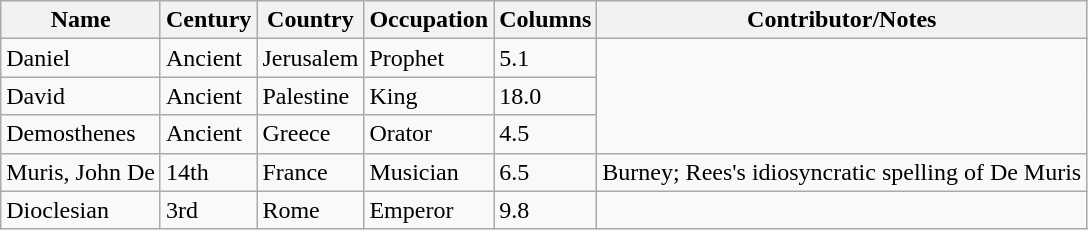<table class="wikitable">
<tr>
<th>Name</th>
<th>Century</th>
<th>Country</th>
<th>Occupation</th>
<th>Columns</th>
<th>Contributor/Notes</th>
</tr>
<tr>
<td>Daniel</td>
<td>Ancient</td>
<td>Jerusalem</td>
<td>Prophet</td>
<td>5.1</td>
</tr>
<tr>
<td>David</td>
<td>Ancient</td>
<td>Palestine</td>
<td>King</td>
<td>18.0</td>
</tr>
<tr>
<td>Demosthenes</td>
<td>Ancient</td>
<td>Greece</td>
<td>Orator</td>
<td>4.5</td>
</tr>
<tr>
<td>Muris, John De</td>
<td>14th</td>
<td>France</td>
<td>Musician</td>
<td>6.5</td>
<td>Burney; Rees's idiosyncratic spelling of De Muris</td>
</tr>
<tr>
<td>Dioclesian</td>
<td>3rd</td>
<td>Rome</td>
<td>Emperor</td>
<td>9.8</td>
</tr>
</table>
